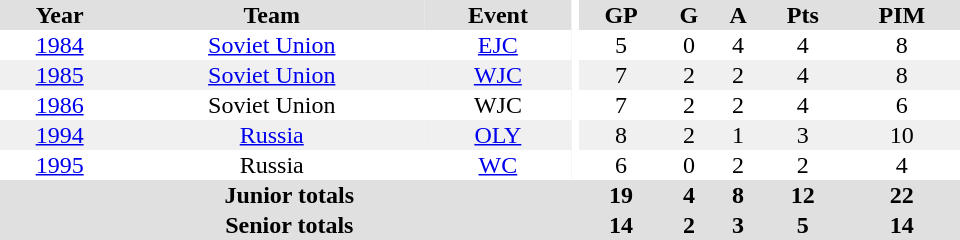<table border="0" cellpadding="1" cellspacing="0" ID="Table3" style="text-align:center; width:40em">
<tr bgcolor="#e0e0e0">
<th>Year</th>
<th>Team</th>
<th>Event</th>
<th rowspan="102" bgcolor="#ffffff"></th>
<th>GP</th>
<th>G</th>
<th>A</th>
<th>Pts</th>
<th>PIM</th>
</tr>
<tr>
<td><a href='#'>1984</a></td>
<td><a href='#'>Soviet Union</a></td>
<td><a href='#'>EJC</a></td>
<td>5</td>
<td>0</td>
<td>4</td>
<td>4</td>
<td>8</td>
</tr>
<tr bgcolor="#f0f0f0">
<td><a href='#'>1985</a></td>
<td><a href='#'>Soviet Union</a></td>
<td><a href='#'>WJC</a></td>
<td>7</td>
<td>2</td>
<td>2</td>
<td>4</td>
<td>8</td>
</tr>
<tr>
<td><a href='#'>1986</a></td>
<td>Soviet Union</td>
<td>WJC</td>
<td>7</td>
<td>2</td>
<td>2</td>
<td>4</td>
<td>6</td>
</tr>
<tr bgcolor="#f0f0f0">
<td><a href='#'>1994</a></td>
<td><a href='#'>Russia</a></td>
<td><a href='#'>OLY</a></td>
<td>8</td>
<td>2</td>
<td>1</td>
<td>3</td>
<td>10</td>
</tr>
<tr>
<td><a href='#'>1995</a></td>
<td>Russia</td>
<td><a href='#'>WC</a></td>
<td>6</td>
<td>0</td>
<td>2</td>
<td>2</td>
<td>4</td>
</tr>
<tr bgcolor="#e0e0e0">
<th colspan=4>Junior totals</th>
<th>19</th>
<th>4</th>
<th>8</th>
<th>12</th>
<th>22</th>
</tr>
<tr bgcolor="#e0e0e0">
<th colspan=4>Senior totals</th>
<th>14</th>
<th>2</th>
<th>3</th>
<th>5</th>
<th>14</th>
</tr>
</table>
